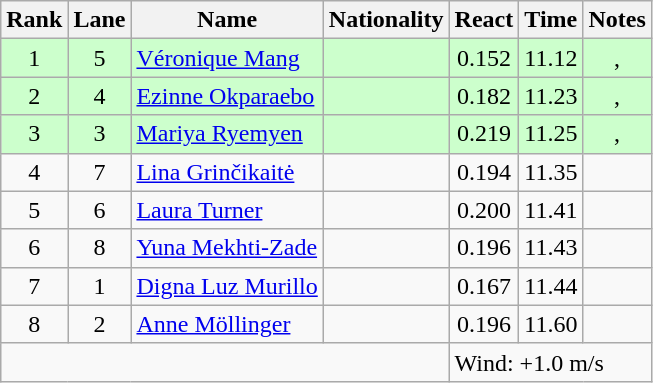<table class="wikitable sortable" style="text-align:center">
<tr>
<th>Rank</th>
<th>Lane</th>
<th>Name</th>
<th>Nationality</th>
<th>React</th>
<th>Time</th>
<th>Notes</th>
</tr>
<tr bgcolor=ccffcc>
<td>1</td>
<td>5</td>
<td align="left"><a href='#'>Véronique Mang</a></td>
<td align=left></td>
<td>0.152</td>
<td>11.12</td>
<td>, </td>
</tr>
<tr bgcolor=ccffcc>
<td>2</td>
<td>4</td>
<td align="left"><a href='#'>Ezinne Okparaebo</a></td>
<td align=left></td>
<td>0.182</td>
<td>11.23</td>
<td>, </td>
</tr>
<tr bgcolor=ccffcc>
<td>3</td>
<td>3</td>
<td align="left"><a href='#'>Mariya Ryemyen</a></td>
<td align=left></td>
<td>0.219</td>
<td>11.25</td>
<td>, </td>
</tr>
<tr>
<td>4</td>
<td>7</td>
<td align="left"><a href='#'>Lina Grinčikaitė</a></td>
<td align=left></td>
<td>0.194</td>
<td>11.35</td>
<td></td>
</tr>
<tr>
<td>5</td>
<td>6</td>
<td align="left"><a href='#'>Laura Turner</a></td>
<td align=left></td>
<td>0.200</td>
<td>11.41</td>
<td></td>
</tr>
<tr>
<td>6</td>
<td>8</td>
<td align="left"><a href='#'>Yuna Mekhti-Zade</a></td>
<td align=left></td>
<td>0.196</td>
<td>11.43</td>
<td></td>
</tr>
<tr>
<td>7</td>
<td>1</td>
<td align="left"><a href='#'>Digna Luz Murillo</a></td>
<td align=left></td>
<td>0.167</td>
<td>11.44</td>
<td></td>
</tr>
<tr>
<td>8</td>
<td>2</td>
<td align="left"><a href='#'>Anne Möllinger</a></td>
<td align=left></td>
<td>0.196</td>
<td>11.60</td>
<td></td>
</tr>
<tr>
<td colspan=4></td>
<td colspan=3 align=left>Wind: +1.0 m/s</td>
</tr>
</table>
